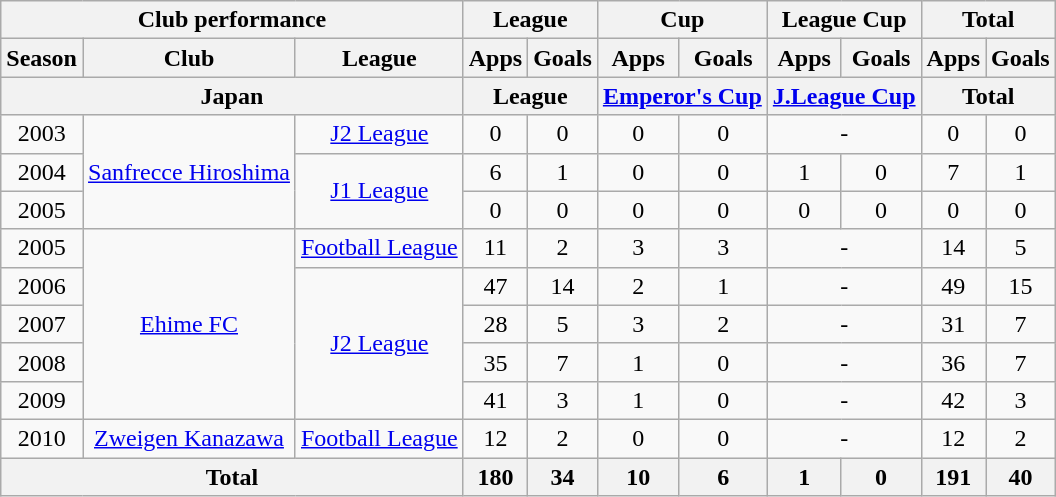<table class="wikitable" style="text-align:center;">
<tr>
<th colspan=3>Club performance</th>
<th colspan=2>League</th>
<th colspan=2>Cup</th>
<th colspan=2>League Cup</th>
<th colspan=2>Total</th>
</tr>
<tr>
<th>Season</th>
<th>Club</th>
<th>League</th>
<th>Apps</th>
<th>Goals</th>
<th>Apps</th>
<th>Goals</th>
<th>Apps</th>
<th>Goals</th>
<th>Apps</th>
<th>Goals</th>
</tr>
<tr>
<th colspan=3>Japan</th>
<th colspan=2>League</th>
<th colspan=2><a href='#'>Emperor's Cup</a></th>
<th colspan=2><a href='#'>J.League Cup</a></th>
<th colspan=2>Total</th>
</tr>
<tr>
<td>2003</td>
<td rowspan="3"><a href='#'>Sanfrecce Hiroshima</a></td>
<td><a href='#'>J2 League</a></td>
<td>0</td>
<td>0</td>
<td>0</td>
<td>0</td>
<td colspan="2">-</td>
<td>0</td>
<td>0</td>
</tr>
<tr>
<td>2004</td>
<td rowspan="2"><a href='#'>J1 League</a></td>
<td>6</td>
<td>1</td>
<td>0</td>
<td>0</td>
<td>1</td>
<td>0</td>
<td>7</td>
<td>1</td>
</tr>
<tr>
<td>2005</td>
<td>0</td>
<td>0</td>
<td>0</td>
<td>0</td>
<td>0</td>
<td>0</td>
<td>0</td>
<td>0</td>
</tr>
<tr>
<td>2005</td>
<td rowspan="5"><a href='#'>Ehime FC</a></td>
<td><a href='#'>Football League</a></td>
<td>11</td>
<td>2</td>
<td>3</td>
<td>3</td>
<td colspan="2">-</td>
<td>14</td>
<td>5</td>
</tr>
<tr>
<td>2006</td>
<td rowspan="4"><a href='#'>J2 League</a></td>
<td>47</td>
<td>14</td>
<td>2</td>
<td>1</td>
<td colspan="2">-</td>
<td>49</td>
<td>15</td>
</tr>
<tr>
<td>2007</td>
<td>28</td>
<td>5</td>
<td>3</td>
<td>2</td>
<td colspan="2">-</td>
<td>31</td>
<td>7</td>
</tr>
<tr>
<td>2008</td>
<td>35</td>
<td>7</td>
<td>1</td>
<td>0</td>
<td colspan="2">-</td>
<td>36</td>
<td>7</td>
</tr>
<tr>
<td>2009</td>
<td>41</td>
<td>3</td>
<td>1</td>
<td>0</td>
<td colspan="2">-</td>
<td>42</td>
<td>3</td>
</tr>
<tr>
<td>2010</td>
<td><a href='#'>Zweigen Kanazawa</a></td>
<td><a href='#'>Football League</a></td>
<td>12</td>
<td>2</td>
<td>0</td>
<td>0</td>
<td colspan="2">-</td>
<td>12</td>
<td>2</td>
</tr>
<tr>
<th colspan=3>Total</th>
<th>180</th>
<th>34</th>
<th>10</th>
<th>6</th>
<th>1</th>
<th>0</th>
<th>191</th>
<th>40</th>
</tr>
</table>
